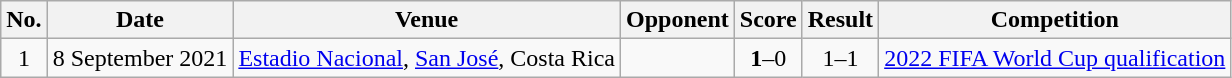<table class="wikitable sortable">
<tr>
<th scope="col">No.</th>
<th scope="col">Date</th>
<th scope="col">Venue</th>
<th scope="col">Opponent</th>
<th scope="col">Score</th>
<th scope="col">Result</th>
<th scope="col">Competition</th>
</tr>
<tr>
<td align="center">1</td>
<td>8 September 2021</td>
<td><a href='#'>Estadio Nacional</a>, <a href='#'>San José</a>, Costa Rica</td>
<td></td>
<td align="center"><strong>1</strong>–0</td>
<td align="center">1–1</td>
<td><a href='#'>2022 FIFA World Cup qualification</a></td>
</tr>
</table>
